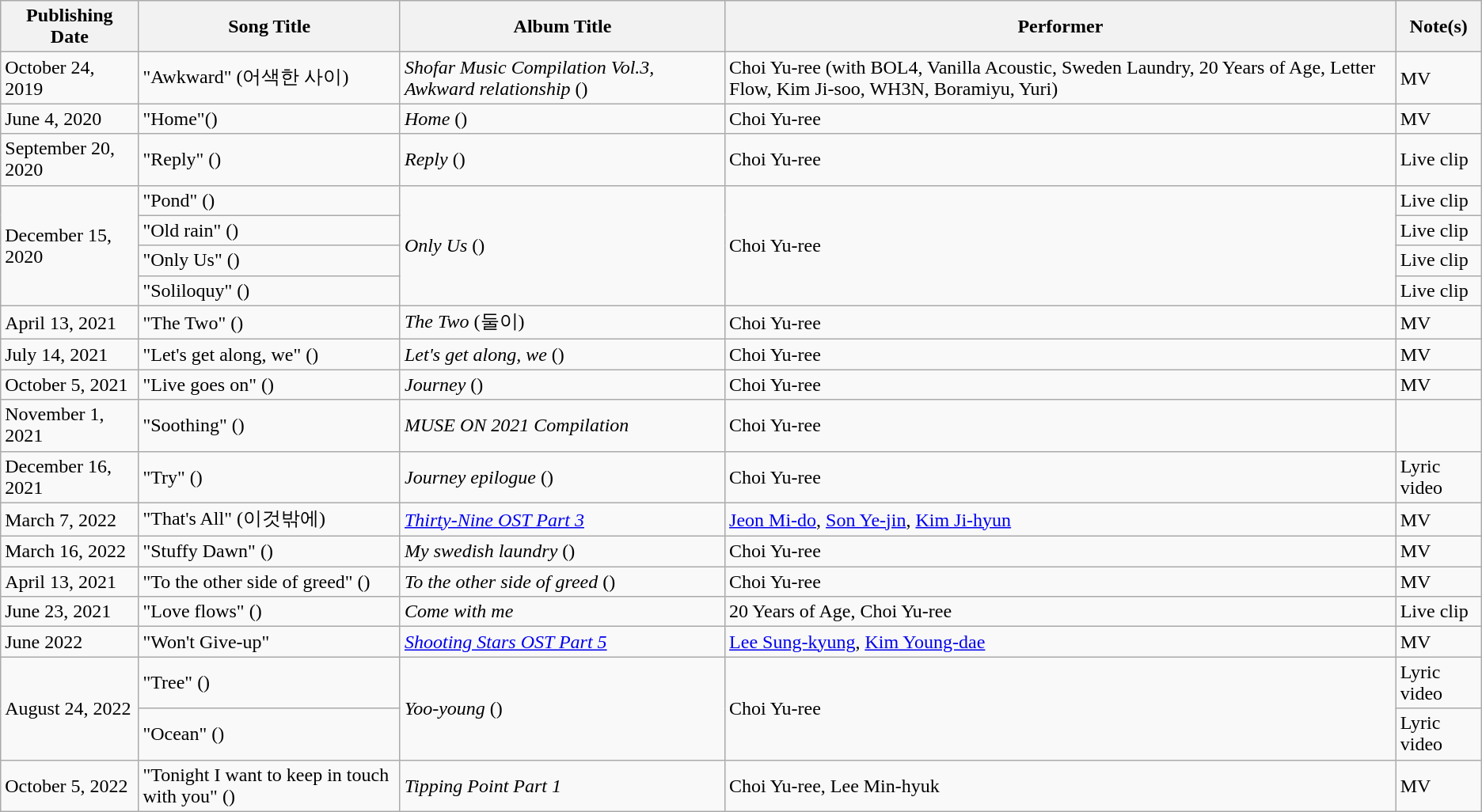<table class="wikitable">
<tr>
<th>Publishing Date</th>
<th>Song Title</th>
<th>Album Title</th>
<th>Performer</th>
<th>Note(s)</th>
</tr>
<tr>
<td>October 24, 2019</td>
<td>"Awkward" (어색한 사이)</td>
<td><em>Shofar Music Compilation Vol.3, Awkward relationship</em> ()</td>
<td>Choi Yu-ree (with BOL4, Vanilla Acoustic, Sweden Laundry, 20 Years of Age, Letter Flow, Kim Ji-soo, WH3N, Boramiyu, Yuri)</td>
<td>MV</td>
</tr>
<tr>
<td>June 4, 2020</td>
<td>"Home"()</td>
<td><em>Home</em> ()</td>
<td>Choi Yu-ree</td>
<td>MV</td>
</tr>
<tr>
<td>September 20, 2020</td>
<td>"Reply" ()</td>
<td><em>Reply</em> ()</td>
<td>Choi Yu-ree</td>
<td>Live clip</td>
</tr>
<tr>
<td rowspan="4">December 15, 2020</td>
<td>"Pond" ()</td>
<td rowspan="4"><em>Only Us</em> ()</td>
<td rowspan="4">Choi Yu-ree</td>
<td>Live clip</td>
</tr>
<tr>
<td>"Old rain" ()</td>
<td>Live clip</td>
</tr>
<tr>
<td>"Only Us" ()</td>
<td>Live clip</td>
</tr>
<tr>
<td>"Soliloquy" ()</td>
<td>Live clip</td>
</tr>
<tr>
<td>April 13, 2021</td>
<td>"The Two" ()</td>
<td><em>The Two</em> (둘이)</td>
<td>Choi Yu-ree</td>
<td>MV</td>
</tr>
<tr>
<td>July 14, 2021</td>
<td>"Let's get along, we" ()</td>
<td><em>Let's get along, we</em> ()</td>
<td>Choi Yu-ree</td>
<td>MV</td>
</tr>
<tr>
<td>October 5, 2021</td>
<td>"Live goes on" ()</td>
<td><em>Journey</em> ()</td>
<td>Choi Yu-ree</td>
<td>MV</td>
</tr>
<tr>
<td>November 1, 2021</td>
<td>"Soothing" ()</td>
<td><em>MUSE ON 2021 Compilation</em></td>
<td>Choi Yu-ree</td>
<td></td>
</tr>
<tr>
<td>December 16, 2021</td>
<td>"Try" ()</td>
<td><em>Journey epilogue</em> ()</td>
<td>Choi Yu-ree</td>
<td>Lyric video</td>
</tr>
<tr>
<td>March 7, 2022</td>
<td>"That's All" (이것밖에)</td>
<td><em><a href='#'>Thirty-Nine OST Part 3</a></em></td>
<td><a href='#'>Jeon Mi-do</a>, <a href='#'>Son Ye-jin</a>, <a href='#'>Kim Ji-hyun</a></td>
<td>MV</td>
</tr>
<tr>
<td>March 16, 2022</td>
<td>"Stuffy Dawn" ()</td>
<td><em>My swedish laundry</em> ()</td>
<td>Choi Yu-ree</td>
<td>MV</td>
</tr>
<tr>
<td>April 13, 2021</td>
<td>"To the other side of greed" ()</td>
<td><em>To the other side of greed</em> ()</td>
<td>Choi Yu-ree</td>
<td>MV</td>
</tr>
<tr>
<td>June 23, 2021</td>
<td>"Love flows" ()</td>
<td><em>Come with me</em></td>
<td>20 Years of Age, Choi Yu-ree</td>
<td>Live clip</td>
</tr>
<tr>
<td>June 2022</td>
<td>"Won't Give-up"</td>
<td><em><a href='#'>Shooting Stars OST Part 5</a></em></td>
<td><a href='#'>Lee Sung-kyung</a>, <a href='#'>Kim Young-dae</a></td>
<td>MV</td>
</tr>
<tr>
<td rowspan="2">August 24, 2022</td>
<td>"Tree" ()</td>
<td rowspan="2"><em>Yoo-young</em> ()</td>
<td rowspan="2">Choi Yu-ree</td>
<td>Lyric video</td>
</tr>
<tr>
<td>"Ocean" ()</td>
<td>Lyric video</td>
</tr>
<tr>
<td>October 5, 2022</td>
<td>"Tonight I want to keep in touch with you" ()</td>
<td><em>Tipping Point Part 1</em></td>
<td>Choi Yu-ree, Lee Min-hyuk</td>
<td>MV</td>
</tr>
</table>
